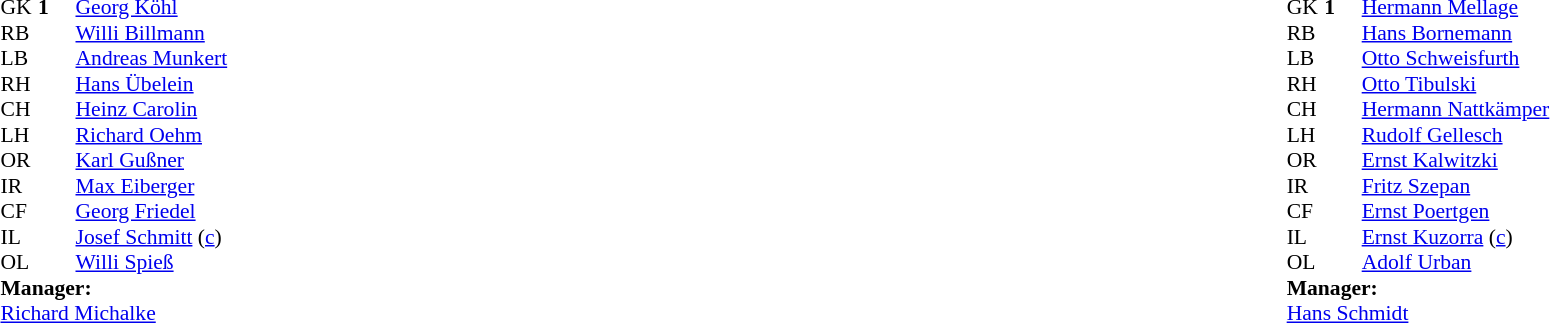<table width="100%">
<tr>
<td valign="top" width="40%"><br><table style="font-size:90%" cellspacing="0" cellpadding="0">
<tr>
<th width=25></th>
<th width=25></th>
</tr>
<tr>
<td>GK</td>
<td><strong>1</strong></td>
<td> <a href='#'>Georg Köhl</a></td>
</tr>
<tr>
<td>RB</td>
<td></td>
<td> <a href='#'>Willi Billmann</a></td>
</tr>
<tr>
<td>LB</td>
<td></td>
<td> <a href='#'>Andreas Munkert</a></td>
</tr>
<tr>
<td>RH</td>
<td></td>
<td> <a href='#'>Hans Übelein</a></td>
</tr>
<tr>
<td>CH</td>
<td></td>
<td> <a href='#'>Heinz Carolin</a></td>
</tr>
<tr>
<td>LH</td>
<td></td>
<td> <a href='#'>Richard Oehm</a></td>
</tr>
<tr>
<td>OR</td>
<td></td>
<td> <a href='#'>Karl Gußner</a></td>
</tr>
<tr>
<td>IR</td>
<td></td>
<td> <a href='#'>Max Eiberger</a></td>
</tr>
<tr>
<td>CF</td>
<td></td>
<td> <a href='#'>Georg Friedel</a></td>
</tr>
<tr>
<td>IL</td>
<td></td>
<td> <a href='#'>Josef Schmitt</a> (<a href='#'>c</a>)</td>
</tr>
<tr>
<td>OL</td>
<td></td>
<td> <a href='#'>Willi Spieß</a></td>
</tr>
<tr>
<td colspan=3><strong>Manager:</strong></td>
</tr>
<tr>
<td colspan=3> <a href='#'>Richard Michalke</a></td>
</tr>
</table>
</td>
<td valign="top"></td>
<td valign="top" width="50%"><br><table style="font-size:90%; margin:auto" cellspacing="0" cellpadding="0">
<tr>
<th width=25></th>
<th width=25></th>
</tr>
<tr>
<td>GK</td>
<td><strong>1</strong></td>
<td> <a href='#'>Hermann Mellage</a></td>
</tr>
<tr>
<td>RB</td>
<td></td>
<td> <a href='#'>Hans Bornemann</a></td>
</tr>
<tr>
<td>LB</td>
<td></td>
<td> <a href='#'>Otto Schweisfurth</a></td>
</tr>
<tr>
<td>RH</td>
<td></td>
<td> <a href='#'>Otto Tibulski</a></td>
</tr>
<tr>
<td>CH</td>
<td></td>
<td> <a href='#'>Hermann Nattkämper</a></td>
</tr>
<tr>
<td>LH</td>
<td></td>
<td> <a href='#'>Rudolf Gellesch</a></td>
</tr>
<tr>
<td>OR</td>
<td></td>
<td> <a href='#'>Ernst Kalwitzki</a></td>
</tr>
<tr>
<td>IR</td>
<td></td>
<td> <a href='#'>Fritz Szepan</a></td>
</tr>
<tr>
<td>CF</td>
<td></td>
<td> <a href='#'>Ernst Poertgen</a></td>
</tr>
<tr>
<td>IL</td>
<td></td>
<td> <a href='#'>Ernst Kuzorra</a> (<a href='#'>c</a>)</td>
</tr>
<tr>
<td>OL</td>
<td></td>
<td> <a href='#'>Adolf Urban</a></td>
</tr>
<tr>
<td colspan=3><strong>Manager:</strong></td>
</tr>
<tr>
<td colspan=3> <a href='#'>Hans Schmidt</a></td>
</tr>
</table>
</td>
</tr>
</table>
